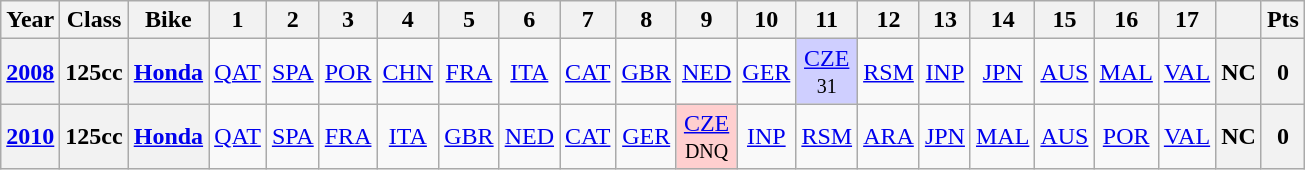<table class="wikitable" style="text-align:center">
<tr>
<th>Year</th>
<th>Class</th>
<th>Bike</th>
<th>1</th>
<th>2</th>
<th>3</th>
<th>4</th>
<th>5</th>
<th>6</th>
<th>7</th>
<th>8</th>
<th>9</th>
<th>10</th>
<th>11</th>
<th>12</th>
<th>13</th>
<th>14</th>
<th>15</th>
<th>16</th>
<th>17</th>
<th></th>
<th>Pts</th>
</tr>
<tr>
<th><a href='#'>2008</a></th>
<th>125cc</th>
<th><a href='#'>Honda</a></th>
<td><a href='#'>QAT</a></td>
<td><a href='#'>SPA</a></td>
<td><a href='#'>POR</a></td>
<td><a href='#'>CHN</a></td>
<td><a href='#'>FRA</a></td>
<td><a href='#'>ITA</a></td>
<td><a href='#'>CAT</a></td>
<td><a href='#'>GBR</a></td>
<td><a href='#'>NED</a></td>
<td><a href='#'>GER</a></td>
<td style="background:#cfcfff;"><a href='#'>CZE</a><br><small>31</small></td>
<td><a href='#'>RSM</a></td>
<td><a href='#'>INP</a></td>
<td><a href='#'>JPN</a></td>
<td><a href='#'>AUS</a></td>
<td><a href='#'>MAL</a></td>
<td><a href='#'>VAL</a></td>
<th>NC</th>
<th>0</th>
</tr>
<tr>
<th><a href='#'>2010</a></th>
<th>125cc</th>
<th><a href='#'>Honda</a></th>
<td><a href='#'>QAT</a></td>
<td><a href='#'>SPA</a></td>
<td><a href='#'>FRA</a></td>
<td><a href='#'>ITA</a></td>
<td><a href='#'>GBR</a></td>
<td><a href='#'>NED</a></td>
<td><a href='#'>CAT</a></td>
<td><a href='#'>GER</a></td>
<td style="background:#ffcfcf;"><a href='#'>CZE</a><br><small>DNQ</small></td>
<td><a href='#'>INP</a></td>
<td><a href='#'>RSM</a></td>
<td><a href='#'>ARA</a></td>
<td><a href='#'>JPN</a></td>
<td><a href='#'>MAL</a></td>
<td><a href='#'>AUS</a></td>
<td><a href='#'>POR</a></td>
<td><a href='#'>VAL</a></td>
<th>NC</th>
<th>0</th>
</tr>
</table>
